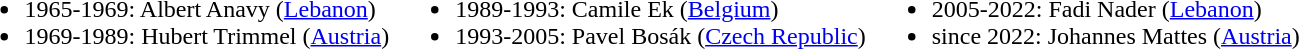<table>
<tr>
<td><br><ul><li>1965-1969: Albert Anavy (<a href='#'>Lebanon</a>)</li><li>1969-1989: Hubert Trimmel (<a href='#'>Austria</a>)</li></ul></td>
<td><br><ul><li>1989-1993: Camile Ek (<a href='#'>Belgium</a>)</li><li>1993-2005: Pavel Bosák (<a href='#'>Czech Republic</a>)</li></ul></td>
<td><br><ul><li>2005-2022: Fadi Nader (<a href='#'>Lebanon</a>)</li><li>since 2022: Johannes Mattes (<a href='#'>Austria</a>)</li></ul></td>
</tr>
</table>
